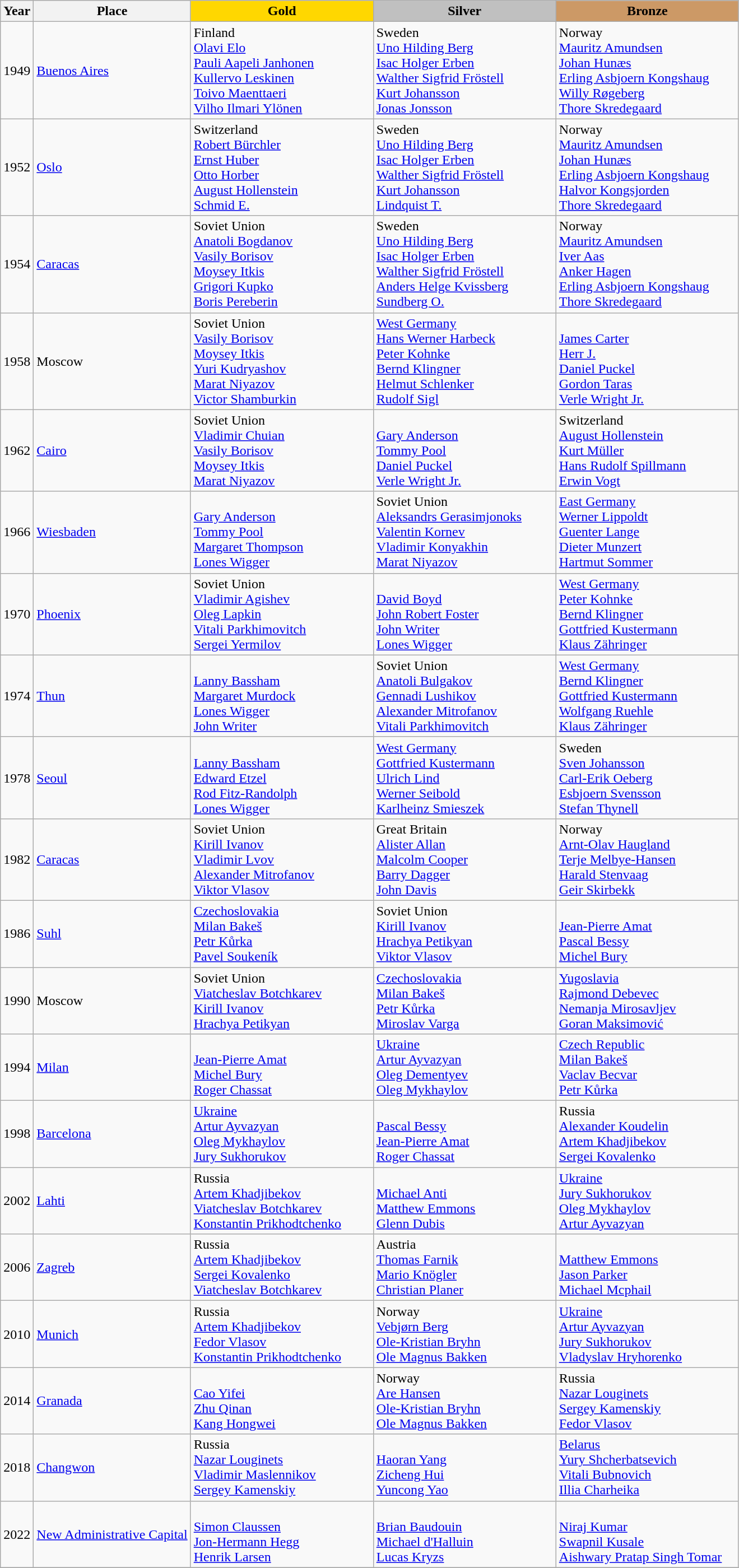<table class="wikitable">
<tr>
<th>Year</th>
<th>Place</th>
<th style="background:gold"    width="210">Gold</th>
<th style="background:silver"  width="210">Silver</th>
<th style="background:#cc9966" width="210">Bronze</th>
</tr>
<tr>
<td>1949</td>
<td> <a href='#'>Buenos Aires</a></td>
<td> Finland<br><a href='#'>Olavi Elo</a><br><a href='#'>Pauli Aapeli Janhonen</a><br><a href='#'>Kullervo Leskinen</a><br><a href='#'>Toivo Maenttaeri</a><br><a href='#'>Vilho Ilmari Ylönen</a></td>
<td> Sweden<br><a href='#'>Uno Hilding Berg</a><br><a href='#'>Isac Holger Erben</a><br><a href='#'>Walther Sigfrid Fröstell</a><br><a href='#'>Kurt Johansson</a><br><a href='#'>Jonas Jonsson</a></td>
<td> Norway<br><a href='#'>Mauritz Amundsen</a><br><a href='#'>Johan Hunæs</a><br><a href='#'>Erling Asbjoern Kongshaug</a><br><a href='#'>Willy Røgeberg</a><br><a href='#'>Thore Skredegaard</a></td>
</tr>
<tr>
<td>1952</td>
<td> <a href='#'>Oslo</a></td>
<td> Switzerland<br><a href='#'>Robert Bürchler</a><br><a href='#'>Ernst Huber</a><br><a href='#'>Otto Horber</a><br><a href='#'>August Hollenstein</a><br><a href='#'>Schmid E.</a></td>
<td> Sweden<br><a href='#'>Uno Hilding Berg</a><br><a href='#'>Isac Holger Erben</a><br><a href='#'>Walther Sigfrid Fröstell</a><br><a href='#'>Kurt Johansson</a><br><a href='#'>Lindquist T.</a></td>
<td> Norway<br><a href='#'>Mauritz Amundsen</a><br><a href='#'>Johan Hunæs</a><br><a href='#'>Erling Asbjoern Kongshaug</a><br><a href='#'>Halvor Kongsjorden</a><br><a href='#'>Thore Skredegaard</a></td>
</tr>
<tr>
<td>1954</td>
<td> <a href='#'>Caracas</a></td>
<td> Soviet Union<br><a href='#'>Anatoli Bogdanov</a><br><a href='#'>Vasily Borisov</a><br><a href='#'>Moysey Itkis</a><br><a href='#'>Grigori Kupko</a><br><a href='#'>Boris Pereberin</a></td>
<td> Sweden<br><a href='#'>Uno Hilding Berg</a><br><a href='#'>Isac Holger Erben</a><br><a href='#'>Walther Sigfrid Fröstell</a><br><a href='#'>Anders Helge Kvissberg</a><br><a href='#'>Sundberg O.</a></td>
<td> Norway<br><a href='#'>Mauritz Amundsen</a><br><a href='#'>Iver Aas</a><br><a href='#'>Anker Hagen</a><br><a href='#'>Erling Asbjoern Kongshaug</a><br><a href='#'>Thore Skredegaard</a></td>
</tr>
<tr>
<td>1958</td>
<td> Moscow</td>
<td> Soviet Union<br><a href='#'>Vasily Borisov</a><br><a href='#'>Moysey Itkis</a><br><a href='#'>Yuri Kudryashov</a><br><a href='#'>Marat Niyazov</a><br><a href='#'>Victor Shamburkin</a></td>
<td> <a href='#'>West Germany</a><br><a href='#'>Hans Werner Harbeck</a><br><a href='#'>Peter Kohnke</a><br><a href='#'>Bernd Klingner</a><br><a href='#'>Helmut Schlenker</a><br><a href='#'>Rudolf Sigl</a></td>
<td><br><a href='#'>James Carter</a><br><a href='#'>Herr J.</a><br><a href='#'>Daniel Puckel</a><br><a href='#'>Gordon Taras</a><br><a href='#'>Verle Wright Jr.</a></td>
</tr>
<tr>
<td>1962</td>
<td> <a href='#'>Cairo</a></td>
<td> Soviet Union<br><a href='#'>Vladimir Chuian</a><br><a href='#'>Vasily Borisov</a><br><a href='#'>Moysey Itkis</a><br><a href='#'>Marat Niyazov</a></td>
<td><br><a href='#'>Gary Anderson</a><br><a href='#'>Tommy Pool</a><br><a href='#'>Daniel Puckel</a><br><a href='#'>Verle Wright Jr.</a></td>
<td> Switzerland<br><a href='#'>August Hollenstein</a><br><a href='#'>Kurt Müller</a><br><a href='#'>Hans Rudolf Spillmann</a><br><a href='#'>Erwin Vogt</a></td>
</tr>
<tr>
<td>1966</td>
<td> <a href='#'>Wiesbaden</a></td>
<td><br><a href='#'>Gary Anderson</a><br><a href='#'>Tommy Pool</a><br><a href='#'>Margaret Thompson</a><br><a href='#'>Lones Wigger</a></td>
<td> Soviet Union<br><a href='#'>Aleksandrs Gerasimjonoks</a><br><a href='#'>Valentin Kornev</a><br><a href='#'>Vladimir Konyakhin</a><br><a href='#'>Marat Niyazov</a></td>
<td> <a href='#'>East Germany</a><br><a href='#'>Werner Lippoldt</a><br><a href='#'>Guenter Lange</a><br><a href='#'>Dieter Munzert</a><br><a href='#'>Hartmut Sommer</a></td>
</tr>
<tr>
<td>1970</td>
<td> <a href='#'>Phoenix</a></td>
<td> Soviet Union<br><a href='#'>Vladimir Agishev</a><br><a href='#'>Oleg Lapkin</a><br><a href='#'>Vitali Parkhimovitch</a><br><a href='#'>Sergei Yermilov</a></td>
<td><br><a href='#'>David Boyd</a><br><a href='#'>John Robert Foster</a><br><a href='#'>John Writer</a><br><a href='#'>Lones Wigger</a></td>
<td> <a href='#'>West Germany</a><br><a href='#'>Peter Kohnke</a><br><a href='#'>Bernd Klingner</a><br><a href='#'>Gottfried Kustermann</a><br><a href='#'>Klaus Zähringer</a></td>
</tr>
<tr>
<td>1974</td>
<td> <a href='#'>Thun</a></td>
<td><br><a href='#'>Lanny Bassham</a><br><a href='#'>Margaret Murdock</a><br><a href='#'>Lones Wigger</a><br><a href='#'>John Writer</a></td>
<td> Soviet Union<br><a href='#'>Anatoli Bulgakov</a><br><a href='#'>Gennadi Lushikov</a><br><a href='#'>Alexander Mitrofanov</a><br><a href='#'>Vitali Parkhimovitch</a></td>
<td> <a href='#'>West Germany</a><br><a href='#'>Bernd Klingner</a><br><a href='#'>Gottfried Kustermann</a><br><a href='#'>Wolfgang Ruehle</a><br><a href='#'>Klaus Zähringer</a></td>
</tr>
<tr>
<td>1978</td>
<td> <a href='#'>Seoul</a></td>
<td><br><a href='#'>Lanny Bassham</a><br><a href='#'>Edward Etzel</a><br><a href='#'>Rod Fitz-Randolph</a><br><a href='#'>Lones Wigger</a></td>
<td> <a href='#'>West Germany</a><br><a href='#'>Gottfried Kustermann</a><br><a href='#'>Ulrich Lind</a><br><a href='#'>Werner Seibold</a><br><a href='#'>Karlheinz Smieszek</a></td>
<td> Sweden<br><a href='#'>Sven Johansson</a><br><a href='#'>Carl-Erik Oeberg</a><br><a href='#'>Esbjoern Svensson</a><br><a href='#'>Stefan Thynell</a></td>
</tr>
<tr>
<td>1982</td>
<td> <a href='#'>Caracas</a></td>
<td> Soviet Union<br><a href='#'>Kirill Ivanov</a><br><a href='#'>Vladimir Lvov</a><br><a href='#'>Alexander Mitrofanov</a><br><a href='#'>Viktor Vlasov</a></td>
<td> Great Britain<br><a href='#'>Alister Allan</a><br><a href='#'>Malcolm Cooper</a><br><a href='#'>Barry Dagger</a><br><a href='#'>John Davis</a></td>
<td> Norway<br><a href='#'>Arnt-Olav Haugland</a><br><a href='#'>Terje Melbye-Hansen</a><br><a href='#'>Harald Stenvaag</a><br><a href='#'>Geir Skirbekk</a></td>
</tr>
<tr>
<td>1986</td>
<td> <a href='#'>Suhl</a></td>
<td> <a href='#'>Czechoslovakia</a><br><a href='#'>Milan Bakeš</a><br><a href='#'>Petr Kůrka</a><br><a href='#'>Pavel Soukeník</a></td>
<td> Soviet Union<br><a href='#'>Kirill Ivanov</a><br><a href='#'>Hrachya Petikyan</a><br><a href='#'>Viktor Vlasov</a></td>
<td><br><a href='#'>Jean-Pierre Amat</a><br><a href='#'>Pascal Bessy</a><br><a href='#'>Michel Bury</a></td>
</tr>
<tr>
<td>1990</td>
<td> Moscow</td>
<td> Soviet Union<br><a href='#'>Viatcheslav Botchkarev</a><br><a href='#'>Kirill Ivanov</a><br><a href='#'>Hrachya Petikyan</a></td>
<td> <a href='#'>Czechoslovakia</a><br><a href='#'>Milan Bakeš</a><br><a href='#'>Petr Kůrka</a><br><a href='#'>Miroslav Varga</a></td>
<td> <a href='#'>Yugoslavia</a><br><a href='#'>Rajmond Debevec</a><br><a href='#'>Nemanja Mirosavljev</a><br><a href='#'>Goran Maksimović</a></td>
</tr>
<tr>
<td>1994</td>
<td> <a href='#'>Milan</a></td>
<td><br><a href='#'>Jean-Pierre Amat</a><br><a href='#'>Michel Bury</a><br><a href='#'>Roger Chassat</a></td>
<td> <a href='#'>Ukraine</a><br><a href='#'>Artur Ayvazyan</a><br><a href='#'>Oleg Dementyev</a><br><a href='#'>Oleg Mykhaylov</a></td>
<td> <a href='#'>Czech Republic</a><br><a href='#'>Milan Bakeš</a><br><a href='#'>Vaclav Becvar</a><br><a href='#'>Petr Kůrka</a></td>
</tr>
<tr>
<td>1998</td>
<td> <a href='#'>Barcelona</a></td>
<td> <a href='#'>Ukraine</a><br><a href='#'>Artur Ayvazyan</a><br><a href='#'>Oleg Mykhaylov</a><br><a href='#'>Jury Sukhorukov</a></td>
<td><br><a href='#'>Pascal Bessy</a><br><a href='#'>Jean-Pierre Amat</a><br><a href='#'>Roger Chassat</a></td>
<td> Russia<br><a href='#'>Alexander Koudelin</a><br><a href='#'>Artem Khadjibekov</a><br><a href='#'>Sergei Kovalenko</a></td>
</tr>
<tr>
<td>2002</td>
<td> <a href='#'>Lahti</a></td>
<td> Russia<br><a href='#'>Artem Khadjibekov</a><br><a href='#'>Viatcheslav Botchkarev</a><br><a href='#'>Konstantin Prikhodtchenko</a></td>
<td><br><a href='#'>Michael Anti</a><br><a href='#'>Matthew Emmons</a><br><a href='#'>Glenn Dubis</a></td>
<td> <a href='#'>Ukraine</a><br><a href='#'>Jury Sukhorukov</a><br><a href='#'>Oleg Mykhaylov</a><br><a href='#'>Artur Ayvazyan</a></td>
</tr>
<tr>
<td>2006</td>
<td> <a href='#'>Zagreb</a></td>
<td> Russia<br><a href='#'>Artem Khadjibekov</a><br><a href='#'>Sergei Kovalenko</a><br><a href='#'>Viatcheslav Botchkarev</a></td>
<td> Austria<br><a href='#'>Thomas Farnik</a><br><a href='#'>Mario Knögler</a><br><a href='#'>Christian Planer</a></td>
<td><br><a href='#'>Matthew Emmons</a><br><a href='#'>Jason Parker</a><br><a href='#'>Michael Mcphail</a></td>
</tr>
<tr>
<td>2010</td>
<td> <a href='#'>Munich</a></td>
<td> Russia<br><a href='#'>Artem Khadjibekov</a><br><a href='#'>Fedor Vlasov</a><br><a href='#'>Konstantin Prikhodtchenko</a></td>
<td> Norway<br><a href='#'>Vebjørn Berg</a><br><a href='#'>Ole-Kristian Bryhn</a><br><a href='#'>Ole Magnus Bakken</a></td>
<td> <a href='#'>Ukraine</a><br><a href='#'>Artur Ayvazyan</a><br><a href='#'>Jury Sukhorukov</a><br><a href='#'>Vladyslav Hryhorenko</a></td>
</tr>
<tr>
<td>2014</td>
<td> <a href='#'>Granada</a></td>
<td><br><a href='#'>Cao Yifei</a><br><a href='#'>Zhu Qinan</a><br><a href='#'>Kang Hongwei</a></td>
<td> Norway<br><a href='#'>Are Hansen</a><br><a href='#'>Ole-Kristian Bryhn</a><br><a href='#'>Ole Magnus Bakken</a></td>
<td> Russia<br><a href='#'>Nazar Louginets</a><br><a href='#'>Sergey Kamenskiy</a><br><a href='#'>Fedor Vlasov</a></td>
</tr>
<tr>
<td>2018</td>
<td> <a href='#'>Changwon</a></td>
<td> Russia<br><a href='#'>Nazar Louginets</a><br><a href='#'>Vladimir Maslennikov</a><br><a href='#'>Sergey Kamenskiy</a></td>
<td><br><a href='#'>Haoran Yang</a><br><a href='#'>Zicheng Hui</a><br><a href='#'>Yuncong Yao</a></td>
<td> <a href='#'>Belarus</a><br><a href='#'>Yury Shcherbatsevich</a><br><a href='#'>Vitali Bubnovich</a><br><a href='#'>Illia Charheika</a></td>
</tr>
<tr>
<td>2022</td>
<td> <a href='#'>New Administrative Capital</a></td>
<td><br><a href='#'>Simon Claussen</a><br><a href='#'>Jon-Hermann Hegg</a><br><a href='#'>Henrik Larsen</a></td>
<td><br><a href='#'>Brian Baudouin</a><br><a href='#'>Michael d'Halluin</a><br><a href='#'>Lucas Kryzs</a></td>
<td><br><a href='#'>Niraj Kumar</a><br><a href='#'>Swapnil Kusale</a><br><a href='#'>Aishwary Pratap Singh Tomar</a></td>
</tr>
<tr>
</tr>
</table>
